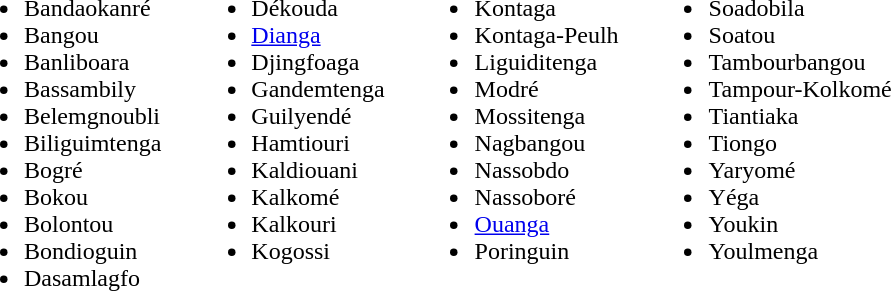<table border="0" cellpadding="10" cellspacing="0">
<tr>
</tr>
<tr valign="top">
<td><br><ul><li>Bandaokanré</li><li>Bangou</li><li>Banliboara</li><li>Bassambily</li><li>Belemgnoubli</li><li>Biliguimtenga</li><li>Bogré</li><li>Bokou</li><li>Bolontou</li><li>Bondioguin</li><li>Dasamlagfo</li></ul></td>
<td><br><ul><li>Dékouda</li><li><a href='#'>Dianga</a></li><li>Djingfoaga</li><li>Gandemtenga</li><li>Guilyendé</li><li>Hamtiouri</li><li>Kaldiouani</li><li>Kalkomé</li><li>Kalkouri</li><li>Kogossi</li></ul></td>
<td><br><ul><li>Kontaga</li><li>Kontaga-Peulh</li><li>Liguiditenga</li><li>Modré</li><li>Mossitenga</li><li>Nagbangou</li><li>Nassobdo</li><li>Nassoboré</li><li><a href='#'>Ouanga</a></li><li>Poringuin</li></ul></td>
<td><br><ul><li>Soadobila</li><li>Soatou</li><li>Tambourbangou</li><li>Tampour-Kolkomé</li><li>Tiantiaka</li><li>Tiongo</li><li>Yaryomé</li><li>Yéga</li><li>Youkin</li><li>Youlmenga</li></ul></td>
</tr>
</table>
